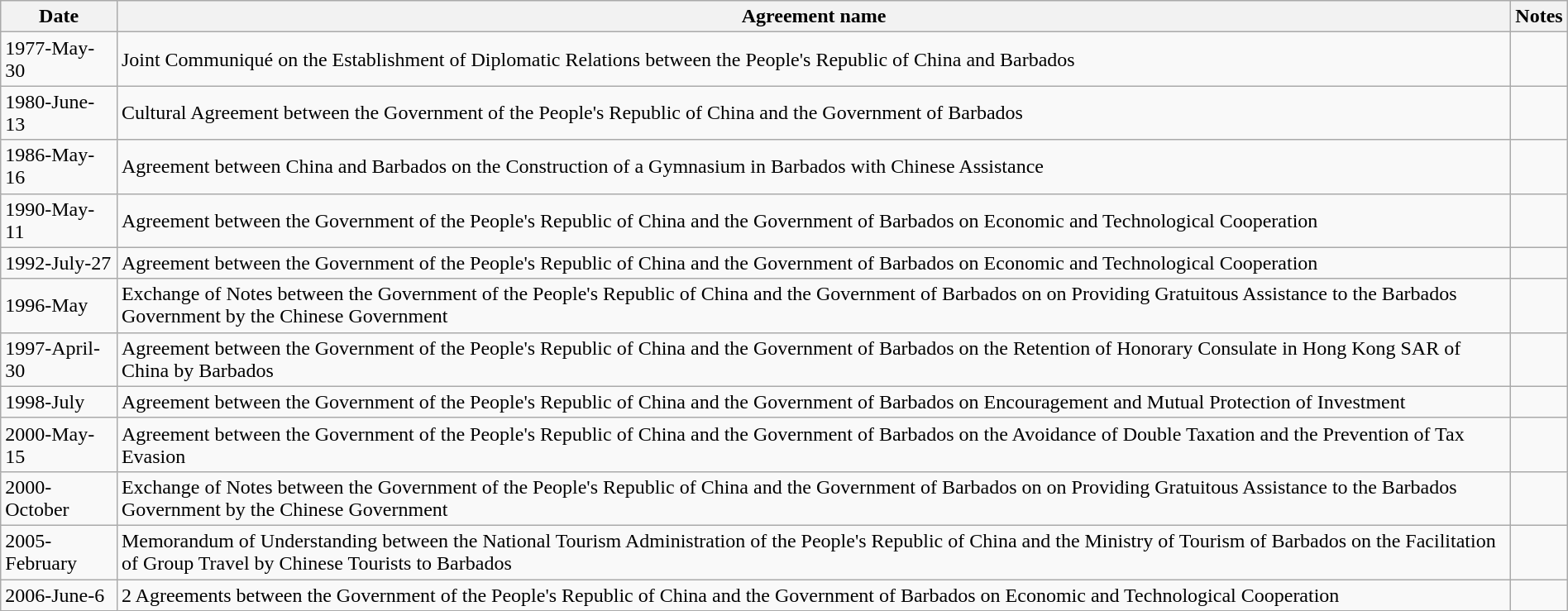<table class="wikitable sortable"; border="1" width="100%" border="1" cellpadding="4" cellspacing="0" style="margin:0.5em 1em 0.5em 0; border:1px #aaa solid; border-collapse:collapse">
<tr>
<th class="unsortable">Date</th>
<th>Agreement name</th>
<th>Notes</th>
</tr>
<tr>
<td>1977-May-30</td>
<td>Joint Communiqué on the Establishment of Diplomatic Relations between the People's Republic of China and Barbados</td>
<td></td>
</tr>
<tr>
<td>1980-June-13</td>
<td>Cultural Agreement between the Government of the People's Republic of China and the Government of Barbados</td>
<td></td>
</tr>
<tr>
<td>1986-May-16</td>
<td>Agreement between China and Barbados on the Construction of a Gymnasium in Barbados with Chinese Assistance</td>
<td></td>
</tr>
<tr>
<td>1990-May-11</td>
<td>Agreement between the Government of the People's Republic of China and the Government of Barbados on Economic and Technological Cooperation</td>
<td></td>
</tr>
<tr>
<td>1992-July-27</td>
<td>Agreement between the Government of the People's Republic of China and the Government of Barbados on Economic and Technological Cooperation</td>
<td></td>
</tr>
<tr>
<td>1996-May</td>
<td>Exchange of Notes between the Government of the People's Republic of China and the Government of Barbados on on Providing Gratuitous Assistance to the Barbados Government by the Chinese Government</td>
<td></td>
</tr>
<tr>
<td>1997-April-30</td>
<td>Agreement between the Government of the People's Republic of China and the Government of Barbados on the Retention of Honorary Consulate in Hong Kong SAR of China by Barbados</td>
<td></td>
</tr>
<tr>
<td>1998-July</td>
<td>Agreement between the Government of the People's Republic of China and the Government of Barbados on Encouragement and Mutual Protection of Investment</td>
<td></td>
</tr>
<tr>
<td>2000-May-15</td>
<td>Agreement between the Government of the People's Republic of China and the Government of Barbados on the Avoidance of Double Taxation and the Prevention of Tax Evasion</td>
<td></td>
</tr>
<tr>
<td>2000-October</td>
<td>Exchange of Notes between the Government of the People's Republic of China and the Government of Barbados on on Providing Gratuitous Assistance to the Barbados Government by the Chinese Government</td>
<td></td>
</tr>
<tr>
<td>2005-February</td>
<td>Memorandum of Understanding between the National Tourism Administration of the People's Republic of China and the Ministry of Tourism of Barbados on the Facilitation of Group Travel by Chinese Tourists to Barbados</td>
<td></td>
</tr>
<tr>
<td>2006-June-6</td>
<td>2 Agreements between the Government of the People's Republic of China and the Government of Barbados on Economic and Technological Cooperation</td>
<td></td>
</tr>
</table>
